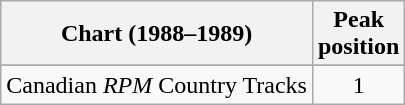<table class="wikitable sortable">
<tr>
<th align="left">Chart (1988–1989)</th>
<th align="center">Peak<br>position</th>
</tr>
<tr>
</tr>
<tr>
<td align="left">Canadian <em>RPM</em> Country Tracks</td>
<td align="center">1</td>
</tr>
</table>
